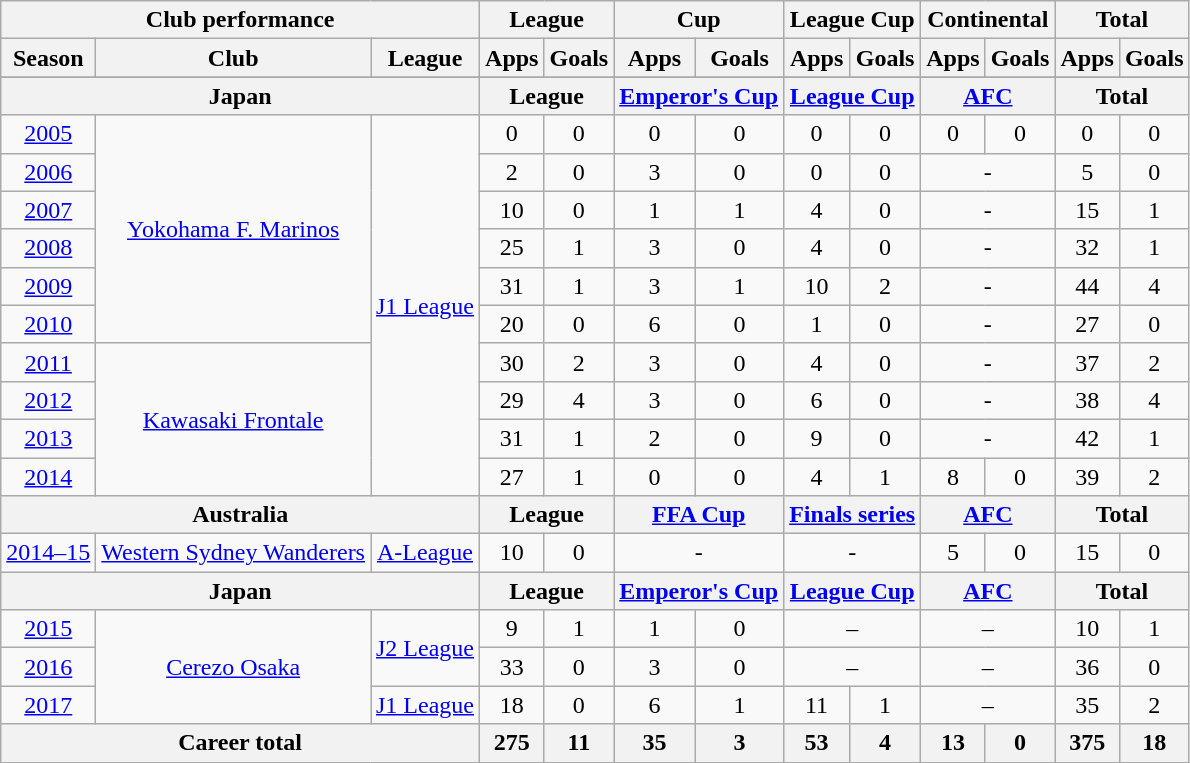<table class="wikitable" style="text-align:center">
<tr>
<th colspan=3>Club performance</th>
<th colspan=2>League</th>
<th colspan=2>Cup</th>
<th colspan=2>League Cup</th>
<th colspan=2>Continental</th>
<th colspan=2>Total</th>
</tr>
<tr>
<th>Season</th>
<th>Club</th>
<th>League</th>
<th>Apps</th>
<th>Goals</th>
<th>Apps</th>
<th>Goals</th>
<th>Apps</th>
<th>Goals</th>
<th>Apps</th>
<th>Goals</th>
<th>Apps</th>
<th>Goals</th>
</tr>
<tr>
</tr>
<tr>
<th colspan=3>Japan</th>
<th colspan=2>League</th>
<th colspan=2><a href='#'>Emperor's Cup</a></th>
<th colspan=2><a href='#'>League Cup</a></th>
<th colspan=2><a href='#'>AFC</a></th>
<th colspan=2>Total</th>
</tr>
<tr>
<td><a href='#'>2005</a></td>
<td rowspan="6"><a href='#'>Yokohama F. Marinos</a></td>
<td rowspan="10"><a href='#'>J1 League</a></td>
<td>0</td>
<td>0</td>
<td>0</td>
<td>0</td>
<td>0</td>
<td>0</td>
<td>0</td>
<td>0</td>
<td>0</td>
<td>0</td>
</tr>
<tr>
<td><a href='#'>2006</a></td>
<td>2</td>
<td>0</td>
<td>3</td>
<td>0</td>
<td>0</td>
<td>0</td>
<td colspan="2">-</td>
<td>5</td>
<td>0</td>
</tr>
<tr>
<td><a href='#'>2007</a></td>
<td>10</td>
<td>0</td>
<td>1</td>
<td>1</td>
<td>4</td>
<td>0</td>
<td colspan="2">-</td>
<td>15</td>
<td>1</td>
</tr>
<tr>
<td><a href='#'>2008</a></td>
<td>25</td>
<td>1</td>
<td>3</td>
<td>0</td>
<td>4</td>
<td>0</td>
<td colspan="2">-</td>
<td>32</td>
<td>1</td>
</tr>
<tr>
<td><a href='#'>2009</a></td>
<td>31</td>
<td>1</td>
<td>3</td>
<td>1</td>
<td>10</td>
<td>2</td>
<td colspan="2">-</td>
<td>44</td>
<td>4</td>
</tr>
<tr>
<td><a href='#'>2010</a></td>
<td>20</td>
<td>0</td>
<td>6</td>
<td>0</td>
<td>1</td>
<td>0</td>
<td colspan="2">-</td>
<td>27</td>
<td>0</td>
</tr>
<tr>
<td><a href='#'>2011</a></td>
<td rowspan="4"><a href='#'>Kawasaki Frontale</a></td>
<td>30</td>
<td>2</td>
<td>3</td>
<td>0</td>
<td>4</td>
<td>0</td>
<td colspan="2">-</td>
<td>37</td>
<td>2</td>
</tr>
<tr>
<td><a href='#'>2012</a></td>
<td>29</td>
<td>4</td>
<td>3</td>
<td>0</td>
<td>6</td>
<td>0</td>
<td colspan="2">-</td>
<td>38</td>
<td>4</td>
</tr>
<tr>
<td><a href='#'>2013</a></td>
<td>31</td>
<td>1</td>
<td>2</td>
<td>0</td>
<td>9</td>
<td>0</td>
<td colspan="2">-</td>
<td>42</td>
<td>1</td>
</tr>
<tr>
<td><a href='#'>2014</a></td>
<td>27</td>
<td>1</td>
<td>0</td>
<td>0</td>
<td>4</td>
<td>1</td>
<td>8</td>
<td>0</td>
<td>39</td>
<td>2</td>
</tr>
<tr>
<th colspan=3>Australia</th>
<th colspan=2>League</th>
<th colspan=2><a href='#'>FFA Cup</a></th>
<th colspan=2><a href='#'>Finals series</a></th>
<th colspan=2><a href='#'>AFC</a></th>
<th colspan=2>Total</th>
</tr>
<tr>
<td><a href='#'>2014–15</a></td>
<td><a href='#'>Western Sydney Wanderers</a></td>
<td><a href='#'>A-League</a></td>
<td>10</td>
<td>0</td>
<td colspan=2>-</td>
<td colspan=2>-</td>
<td>5</td>
<td>0</td>
<td>15</td>
<td>0</td>
</tr>
<tr>
<th colspan=3>Japan</th>
<th colspan=2>League</th>
<th colspan=2><a href='#'>Emperor's Cup</a></th>
<th colspan=2><a href='#'>League Cup</a></th>
<th colspan=2><a href='#'>AFC</a></th>
<th colspan=2>Total</th>
</tr>
<tr>
<td><a href='#'>2015</a></td>
<td rowspan="3"><a href='#'>Cerezo Osaka</a></td>
<td rowspan="2"><a href='#'>J2 League</a></td>
<td>9</td>
<td>1</td>
<td>1</td>
<td>0</td>
<td colspan="2">–</td>
<td colspan="2">–</td>
<td>10</td>
<td>1</td>
</tr>
<tr>
<td><a href='#'>2016</a></td>
<td>33</td>
<td>0</td>
<td>3</td>
<td>0</td>
<td colspan="2">–</td>
<td colspan="2">–</td>
<td>36</td>
<td>0</td>
</tr>
<tr>
<td><a href='#'>2017</a></td>
<td rowspan="1"><a href='#'>J1 League</a></td>
<td>18</td>
<td>0</td>
<td>6</td>
<td>1</td>
<td>11</td>
<td>1</td>
<td colspan="2">–</td>
<td>35</td>
<td>2</td>
</tr>
<tr>
<th colspan=3>Career total</th>
<th>275</th>
<th>11</th>
<th>35</th>
<th>3</th>
<th>53</th>
<th>4</th>
<th>13</th>
<th>0</th>
<th>375</th>
<th>18</th>
</tr>
</table>
